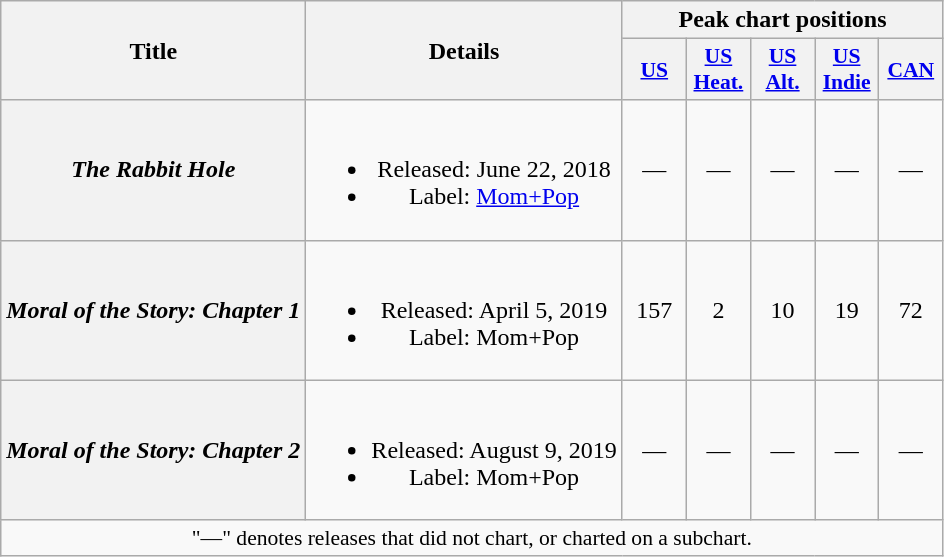<table class="wikitable plainrowheaders" style="text-align:center">
<tr>
<th scope="col" rowspan="2">Title</th>
<th scope="col" rowspan="2">Details</th>
<th scope="col" colspan="5">Peak chart positions</th>
</tr>
<tr>
<th scope="col" style="width:2.5em;font-size:90%;"><a href='#'>US</a><br></th>
<th scope="col" style="width:2.5em;font-size:90%;"><a href='#'>US<br>Heat.</a><br></th>
<th scope="col" style="width:2.5em;font-size:90%;"><a href='#'>US<br>Alt.</a><br></th>
<th scope="col" style="width:2.5em;font-size:90%;"><a href='#'>US<br>Indie</a><br></th>
<th scope="col" style="width:2.5em;font-size:90%;"><a href='#'>CAN</a><br></th>
</tr>
<tr>
<th scope="row"><em>The Rabbit Hole</em></th>
<td><br><ul><li>Released: June 22, 2018</li><li>Label: <a href='#'>Mom+Pop</a></li></ul></td>
<td>—</td>
<td>—</td>
<td>—</td>
<td>—</td>
<td>—</td>
</tr>
<tr>
<th scope="row"><em>Moral of the Story: Chapter 1</em></th>
<td><br><ul><li>Released: April 5, 2019</li><li>Label: Mom+Pop</li></ul></td>
<td>157</td>
<td>2</td>
<td>10</td>
<td>19</td>
<td>72</td>
</tr>
<tr>
<th scope="row"><em>Moral of the Story: Chapter 2</em></th>
<td><br><ul><li>Released: August 9, 2019</li><li>Label: Mom+Pop</li></ul></td>
<td>—</td>
<td>—</td>
<td>—</td>
<td>—</td>
<td>—</td>
</tr>
<tr>
<td colspan="7" style="font-size:90%">"—" denotes releases that did not chart, or charted on a subchart.</td>
</tr>
</table>
